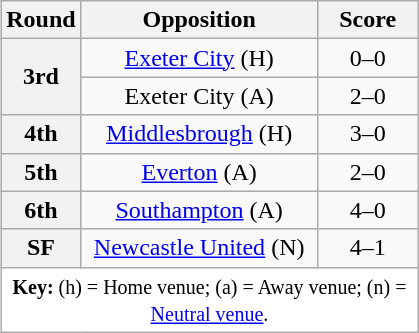<table class="wikitable plainrowheaders" style="text-align:center;margin-left:1em;float:right">
<tr>
<th width="25">Round</th>
<th width="150">Opposition</th>
<th width="60">Score</th>
</tr>
<tr>
<th scope=row style="text-align:center" rowspan="2">3rd</th>
<td><a href='#'>Exeter City</a> (H)</td>
<td>0–0</td>
</tr>
<tr>
<td>Exeter City (A)</td>
<td>2–0</td>
</tr>
<tr>
<th scope=row style="text-align:center">4th</th>
<td><a href='#'>Middlesbrough</a> (H)</td>
<td>3–0</td>
</tr>
<tr>
<th scope=row style="text-align:center">5th</th>
<td><a href='#'>Everton</a> (A)</td>
<td>2–0</td>
</tr>
<tr>
<th scope=row style="text-align:center">6th</th>
<td><a href='#'>Southampton</a> (A)</td>
<td>4–0</td>
</tr>
<tr>
<th scope=row style="text-align:center">SF</th>
<td><a href='#'>Newcastle United</a> (N)</td>
<td>4–1</td>
</tr>
<tr>
<td colspan="3" style="background-color:white;"><small><strong>Key:</strong> (h) = Home venue; (a) = Away venue; (n) = <a href='#'>Neutral venue</a>.</small></td>
</tr>
</table>
